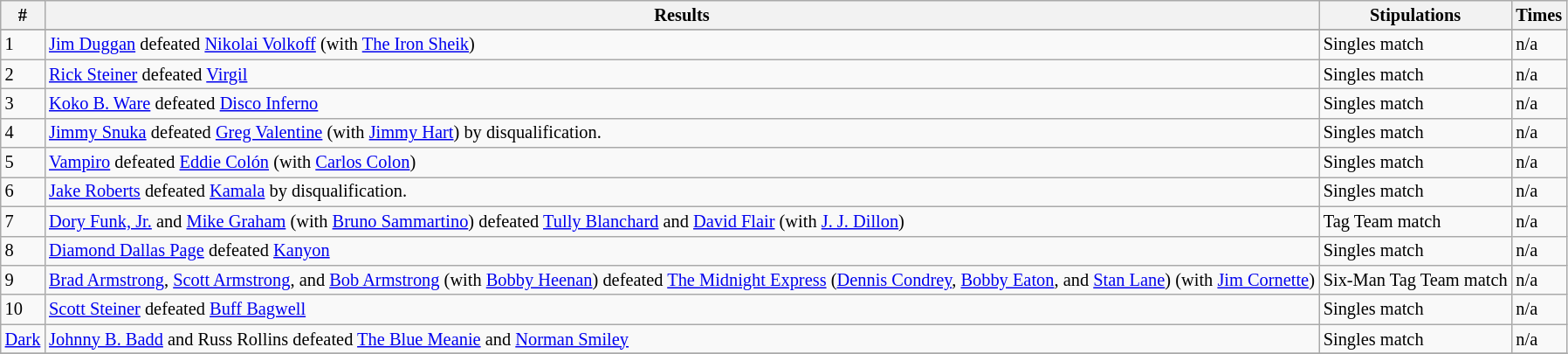<table style="font-size: 85%" class="wikitable sortable">
<tr>
<th><strong>#</strong></th>
<th><strong>Results</strong></th>
<th><strong>Stipulations</strong></th>
<th><strong>Times</strong></th>
</tr>
<tr>
</tr>
<tr>
<td>1</td>
<td><a href='#'>Jim Duggan</a> defeated <a href='#'>Nikolai Volkoff</a> (with <a href='#'>The Iron Sheik</a>)</td>
<td>Singles match</td>
<td>n/a</td>
</tr>
<tr>
<td>2</td>
<td><a href='#'>Rick Steiner</a> defeated <a href='#'>Virgil</a></td>
<td>Singles match</td>
<td>n/a</td>
</tr>
<tr>
<td>3</td>
<td><a href='#'>Koko B. Ware</a> defeated <a href='#'>Disco Inferno</a></td>
<td>Singles match</td>
<td>n/a</td>
</tr>
<tr>
<td>4</td>
<td><a href='#'>Jimmy Snuka</a> defeated <a href='#'>Greg Valentine</a> (with <a href='#'>Jimmy Hart</a>) by disqualification.</td>
<td>Singles match</td>
<td>n/a</td>
</tr>
<tr>
<td>5</td>
<td><a href='#'>Vampiro</a> defeated <a href='#'>Eddie Colón</a> (with <a href='#'>Carlos Colon</a>)</td>
<td>Singles match</td>
<td>n/a</td>
</tr>
<tr>
<td>6</td>
<td><a href='#'>Jake Roberts</a> defeated <a href='#'>Kamala</a> by disqualification.</td>
<td>Singles match</td>
<td>n/a</td>
</tr>
<tr>
<td>7</td>
<td><a href='#'>Dory Funk, Jr.</a> and <a href='#'>Mike Graham</a> (with <a href='#'>Bruno Sammartino</a>) defeated <a href='#'>Tully Blanchard</a> and <a href='#'>David Flair</a> (with <a href='#'>J. J. Dillon</a>)</td>
<td>Tag Team match</td>
<td>n/a</td>
</tr>
<tr>
<td>8</td>
<td><a href='#'>Diamond Dallas Page</a> defeated <a href='#'>Kanyon</a></td>
<td>Singles match</td>
<td>n/a</td>
</tr>
<tr>
<td>9</td>
<td><a href='#'>Brad Armstrong</a>, <a href='#'>Scott Armstrong</a>, and <a href='#'>Bob Armstrong</a> (with <a href='#'>Bobby Heenan</a>) defeated <a href='#'>The Midnight Express</a> (<a href='#'>Dennis Condrey</a>, <a href='#'>Bobby Eaton</a>, and <a href='#'>Stan Lane</a>) (with <a href='#'>Jim Cornette</a>)</td>
<td>Six-Man Tag Team match</td>
<td>n/a</td>
</tr>
<tr>
<td>10</td>
<td><a href='#'>Scott Steiner</a> defeated <a href='#'>Buff Bagwell</a></td>
<td>Singles match</td>
<td>n/a</td>
</tr>
<tr>
<td><a href='#'>Dark</a></td>
<td><a href='#'>Johnny B. Badd</a> and Russ Rollins defeated <a href='#'>The Blue Meanie</a> and <a href='#'>Norman Smiley</a></td>
<td>Singles match</td>
<td>n/a</td>
</tr>
<tr>
</tr>
</table>
